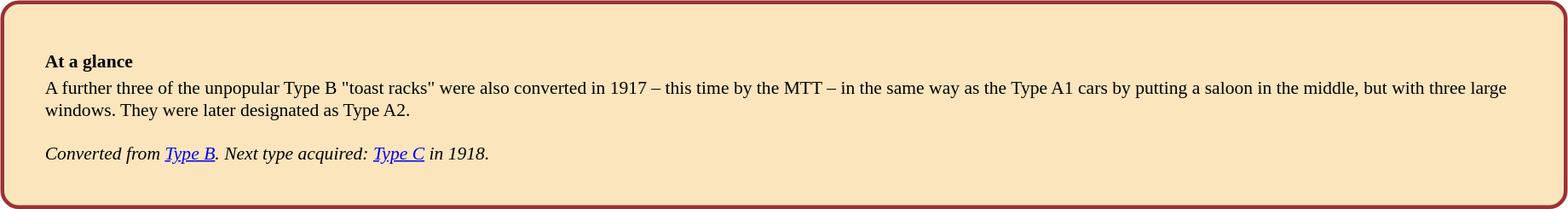<table style="width:100%; float:Left; padding-right: 2em; padding-bottom: 3em;">
<tr>
<td valign=top width=90%><br><table width="100%" align="left" style="text-align:left; border:3px solid #993333; border-radius: 1em; background-color:#FAE5BC; font-size: 90%; padding: 2em;">
<tr>
<td></td>
</tr>
<tr>
<td><strong>At a glance</strong></td>
</tr>
<tr>
<td>A further three of the unpopular Type B "toast racks" were also converted in 1917 – this time by the MTT – in the same way as the Type A1 cars by putting a saloon in the middle, but with three large windows. They were later designated as Type A2.<br><br>
<em>Converted from <a href='#'>Type B</a>. Next type acquired: <a href='#'>Type C</a> in 1918.</em></td>
</tr>
</table>
</td>
</tr>
</table>
